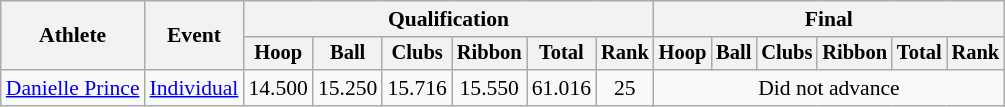<table class=wikitable style="font-size:90%">
<tr>
<th rowspan=2>Athlete</th>
<th rowspan=2>Event</th>
<th colspan=6>Qualification</th>
<th colspan=6>Final</th>
</tr>
<tr style="font-size:95%">
<th>Hoop</th>
<th>Ball</th>
<th>Clubs</th>
<th>Ribbon</th>
<th>Total</th>
<th>Rank</th>
<th>Hoop</th>
<th>Ball</th>
<th>Clubs</th>
<th>Ribbon</th>
<th>Total</th>
<th>Rank</th>
</tr>
<tr align=center>
<td align=left><a href='#'>Danielle Prince</a></td>
<td align=left><a href='#'>Individual</a></td>
<td>14.500</td>
<td>15.250</td>
<td>15.716</td>
<td>15.550</td>
<td>61.016</td>
<td>25</td>
<td colspan=6>Did not advance</td>
</tr>
</table>
